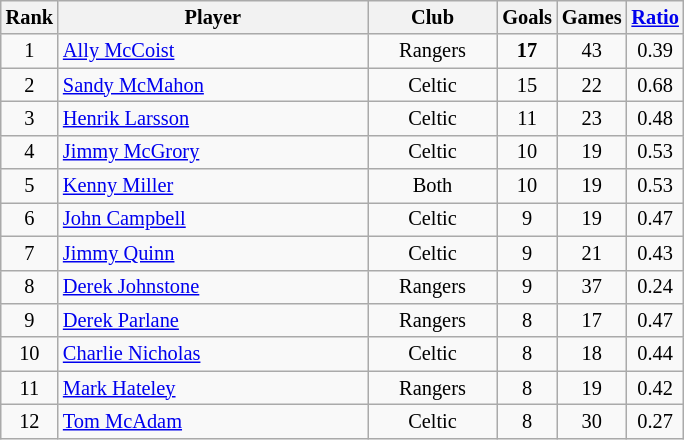<table class="wikitable sortable" style="text-align: center; font-size:85%">
<tr>
<th width=20>Rank</th>
<th width=200>Player</th>
<th width=80>Club</th>
<th width=20>Goals</th>
<th width=20>Games</th>
<th width=20><a href='#'>Ratio</a></th>
</tr>
<tr>
<td>1</td>
<td align=left><a href='#'>Ally McCoist</a></td>
<td>Rangers</td>
<td><strong>17</strong></td>
<td>43</td>
<td>0.39</td>
</tr>
<tr>
<td>2</td>
<td align=left><a href='#'>Sandy McMahon</a></td>
<td>Celtic</td>
<td>15</td>
<td>22</td>
<td>0.68</td>
</tr>
<tr>
<td>3</td>
<td align=left><a href='#'>Henrik Larsson</a> </td>
<td>Celtic</td>
<td>11</td>
<td>23</td>
<td>0.48</td>
</tr>
<tr>
<td>4</td>
<td align=left><a href='#'>Jimmy McGrory</a></td>
<td>Celtic</td>
<td>10</td>
<td>19</td>
<td>0.53</td>
</tr>
<tr>
<td>5</td>
<td align=left><a href='#'>Kenny Miller</a></td>
<td>Both</td>
<td>10</td>
<td>19</td>
<td>0.53</td>
</tr>
<tr>
<td>6</td>
<td align=left><a href='#'>John Campbell</a></td>
<td>Celtic</td>
<td>9</td>
<td>19</td>
<td>0.47</td>
</tr>
<tr>
<td>7</td>
<td align=left><a href='#'>Jimmy Quinn</a></td>
<td>Celtic</td>
<td>9</td>
<td>21</td>
<td>0.43</td>
</tr>
<tr>
<td>8</td>
<td align=left><a href='#'>Derek Johnstone</a></td>
<td>Rangers</td>
<td>9</td>
<td>37</td>
<td>0.24</td>
</tr>
<tr>
<td>9</td>
<td align=left><a href='#'>Derek Parlane</a></td>
<td>Rangers</td>
<td>8</td>
<td>17</td>
<td>0.47</td>
</tr>
<tr>
<td>10</td>
<td align=left><a href='#'>Charlie Nicholas</a></td>
<td>Celtic</td>
<td>8</td>
<td>18</td>
<td>0.44</td>
</tr>
<tr>
<td>11</td>
<td align=left><a href='#'>Mark Hateley</a> </td>
<td>Rangers</td>
<td>8</td>
<td>19</td>
<td>0.42</td>
</tr>
<tr>
<td>12</td>
<td align=left><a href='#'>Tom McAdam</a></td>
<td>Celtic</td>
<td>8</td>
<td>30</td>
<td>0.27</td>
</tr>
</table>
